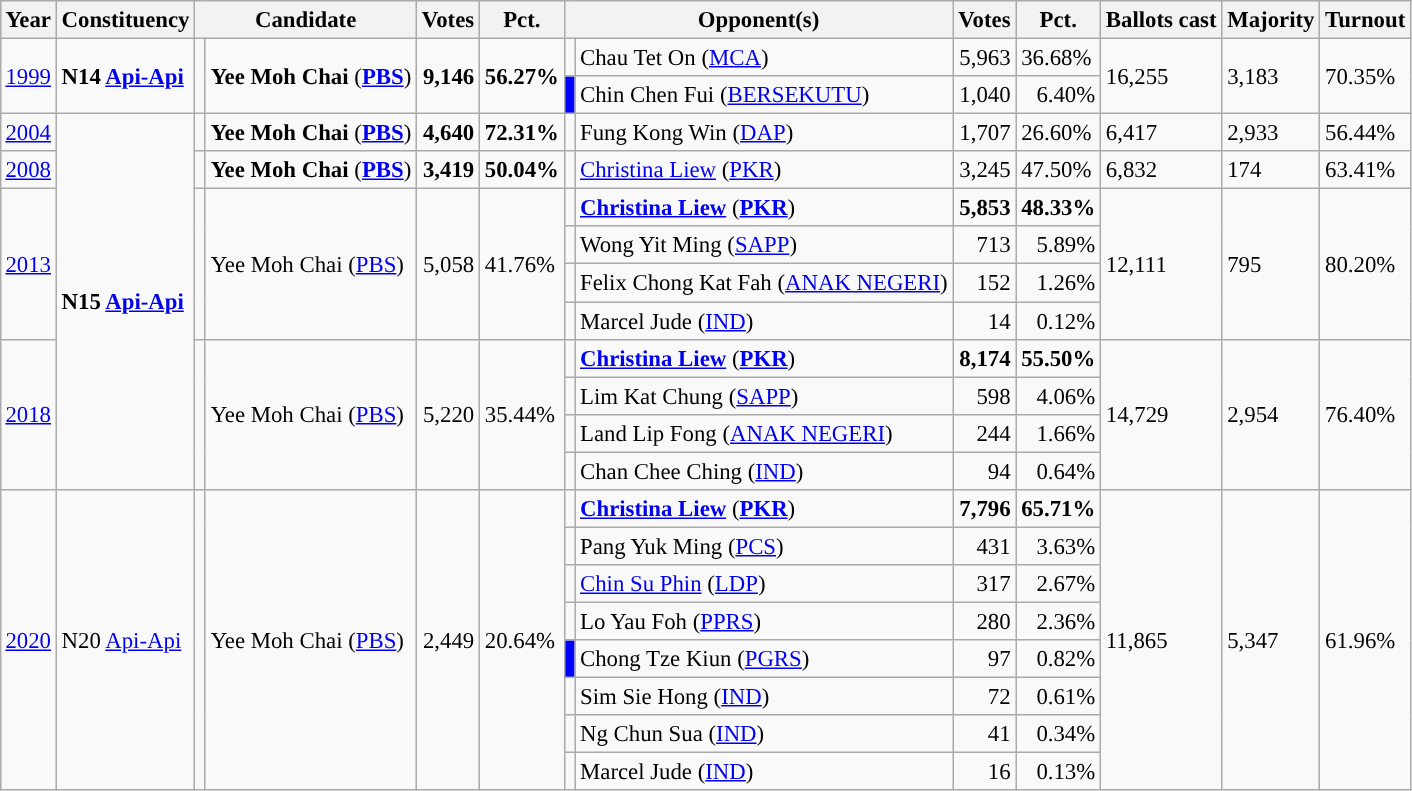<table class="wikitable" style="margin:0.5em ; font-size:95%">
<tr>
<th>Year</th>
<th>Constituency</th>
<th colspan="2">Candidate</th>
<th>Votes</th>
<th>Pct.</th>
<th colspan="2">Opponent(s)</th>
<th>Votes</th>
<th>Pct.</th>
<th>Ballots cast</th>
<th>Majority</th>
<th>Turnout</th>
</tr>
<tr>
<td rowspan="2"><a href='#'>1999</a></td>
<td rowspan=2><strong>N14 <a href='#'>Api-Api</a></strong></td>
<td rowspan="2" bgcolor= ></td>
<td rowspan="2"><strong>Yee Moh Chai</strong> (<a href='#'><strong>PBS</strong></a>)</td>
<td rowspan="2" align=right><strong>9,146</strong></td>
<td rowspan="2"><strong>56.27%</strong></td>
<td></td>
<td>Chau Tet On (<a href='#'>MCA</a>)</td>
<td align=right>5,963</td>
<td>36.68%</td>
<td rowspan="2">16,255</td>
<td rowspan="2">3,183</td>
<td rowspan="2">70.35%</td>
</tr>
<tr>
<td bgcolor= blue></td>
<td>Chin Chen Fui (<a href='#'>BERSEKUTU</a>)</td>
<td align=right>1,040</td>
<td align=right>6.40%</td>
</tr>
<tr>
<td><a href='#'>2004</a></td>
<td rowspan=10><strong>N15 <a href='#'>Api-Api</a></strong></td>
<td></td>
<td><strong>Yee Moh Chai</strong> (<a href='#'><strong>PBS</strong></a>)</td>
<td align=right><strong>4,640</strong></td>
<td><strong>72.31%</strong></td>
<td></td>
<td>Fung Kong Win (<a href='#'>DAP</a>)</td>
<td align=right>1,707</td>
<td>26.60%</td>
<td>6,417</td>
<td>2,933</td>
<td>56.44%</td>
</tr>
<tr>
<td><a href='#'>2008</a></td>
<td></td>
<td><strong>Yee Moh Chai</strong> (<a href='#'><strong>PBS</strong></a>)</td>
<td align=right><strong>3,419</strong></td>
<td><strong>50.04%</strong></td>
<td></td>
<td><a href='#'>Christina Liew</a> (<a href='#'>PKR</a>)</td>
<td align=right>3,245</td>
<td>47.50%</td>
<td>6,832</td>
<td>174</td>
<td>63.41%</td>
</tr>
<tr>
<td rowspan="4"><a href='#'>2013</a></td>
<td rowspan="4" ></td>
<td rowspan="4">Yee Moh Chai (<a href='#'>PBS</a>)</td>
<td rowspan="4" align=right>5,058</td>
<td rowspan="4">41.76%</td>
<td></td>
<td><strong><a href='#'>Christina Liew</a></strong> (<a href='#'><strong>PKR</strong></a>)</td>
<td align=right><strong>5,853</strong></td>
<td><strong>48.33%</strong></td>
<td rowspan="4">12,111</td>
<td rowspan="4">795</td>
<td rowspan="4">80.20%</td>
</tr>
<tr>
<td bgcolor = ></td>
<td>Wong Yit Ming (<a href='#'>SAPP</a>)</td>
<td align=right>713</td>
<td align=right>5.89%</td>
</tr>
<tr>
<td bgcolor = ></td>
<td>Felix Chong Kat Fah (<a href='#'>ANAK NEGERI</a>)</td>
<td align=right>152</td>
<td align=right>1.26%</td>
</tr>
<tr>
<td></td>
<td>Marcel Jude (<a href='#'>IND</a>)</td>
<td align=right>14</td>
<td align=right>0.12%</td>
</tr>
<tr>
<td rowspan="4"><a href='#'>2018</a></td>
<td rowspan="4" ></td>
<td rowspan="4">Yee Moh Chai (<a href='#'>PBS</a>)</td>
<td rowspan="4" align=right>5,220</td>
<td rowspan="4">35.44%</td>
<td></td>
<td><strong><a href='#'>Christina Liew</a></strong> (<a href='#'><strong>PKR</strong></a>)</td>
<td align=right><strong>8,174</strong></td>
<td><strong>55.50%</strong></td>
<td rowspan="4">14,729</td>
<td rowspan="4">2,954</td>
<td rowspan="4">76.40%</td>
</tr>
<tr>
<td bgcolor = ></td>
<td>Lim Kat Chung (<a href='#'>SAPP</a>)</td>
<td align=right>598</td>
<td align=right>4.06%</td>
</tr>
<tr>
<td bgcolor = ></td>
<td>Land Lip Fong (<a href='#'>ANAK NEGERI</a>)</td>
<td align=right>244</td>
<td align=right>1.66%</td>
</tr>
<tr>
<td></td>
<td>Chan Chee Ching (<a href='#'>IND</a>)</td>
<td align=right>94</td>
<td align=right>0.64%</td>
</tr>
<tr>
<td rowspan="8"><a href='#'>2020</a></td>
<td rowspan=8>N20 <a href='#'>Api-Api</a></td>
<td rowspan="8" bgcolor= ></td>
<td rowspan="8">Yee Moh Chai (<a href='#'>PBS</a>)</td>
<td rowspan="8" align=right>2,449</td>
<td rowspan="8">20.64%</td>
<td></td>
<td><strong><a href='#'>Christina Liew</a></strong> (<a href='#'><strong>PKR</strong></a>)</td>
<td align=right><strong>7,796</strong></td>
<td><strong>65.71%</strong></td>
<td rowspan="8">11,865</td>
<td rowspan="8">5,347</td>
<td rowspan="8">61.96%</td>
</tr>
<tr>
<td bgcolor= ></td>
<td>Pang Yuk Ming (<a href='#'>PCS</a>)</td>
<td align=right>431</td>
<td align=right>3.63%</td>
</tr>
<tr>
<td></td>
<td><a href='#'>Chin Su Phin</a> (<a href='#'>LDP</a>)</td>
<td align=right>317</td>
<td align=right>2.67%</td>
</tr>
<tr>
<td bgcolor = ></td>
<td>Lo Yau Foh (<a href='#'>PPRS</a>)</td>
<td align=right>280</td>
<td align=right>2.36%</td>
</tr>
<tr>
<td bgcolor= blue></td>
<td>Chong Tze Kiun (<a href='#'>PGRS</a>)</td>
<td align=right>97</td>
<td align=right>0.82%</td>
</tr>
<tr>
<td></td>
<td>Sim Sie Hong (<a href='#'>IND</a>)</td>
<td align=right>72</td>
<td align=right>0.61%</td>
</tr>
<tr>
<td></td>
<td>Ng Chun Sua (<a href='#'>IND</a>)</td>
<td align=right>41</td>
<td align=right>0.34%</td>
</tr>
<tr>
<td></td>
<td>Marcel Jude (<a href='#'>IND</a>)</td>
<td align=right>16</td>
<td align=right>0.13%</td>
</tr>
</table>
